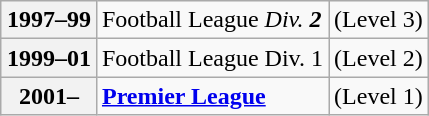<table class="wikitable" style="float:right; margin:0 0 0.5em 1em;">
<tr>
<th>1997–99</th>
<td>Football League <em>Div. <strong>2<strong><em></td>
<td>(Level 3)</td>
</tr>
<tr>
<th>1999–01</th>
<td>Football League </em>Div. </strong>1</em></strong></td>
<td>(Level 2)</td>
</tr>
<tr>
<th>2001–</th>
<td><strong><a href='#'>Premier League</a></strong></td>
<td>(Level 1)</td>
</tr>
</table>
